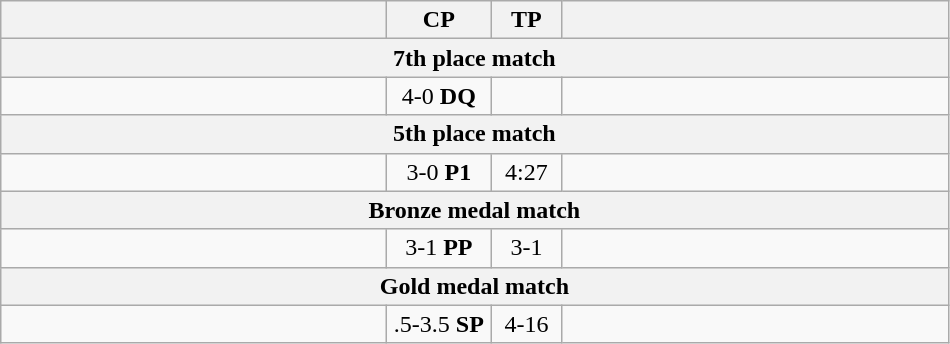<table class="wikitable" style="text-align: center;" |>
<tr>
<th width="250"></th>
<th width="62">CP</th>
<th width="40">TP</th>
<th width="250"></th>
</tr>
<tr>
<th colspan="5">7th place match</th>
</tr>
<tr>
<td style="text-align:left;"><strong></strong></td>
<td>4-0 <strong>DQ</strong></td>
<td></td>
<td style="text-align:left;"></td>
</tr>
<tr>
<th colspan="5">5th place match</th>
</tr>
<tr>
<td style="text-align:left;"><strong></strong></td>
<td>3-0 <strong>P1</strong></td>
<td>4:27</td>
<td style="text-align:left;"></td>
</tr>
<tr>
<th colspan="5">Bronze medal match</th>
</tr>
<tr>
<td style="text-align:left;"><strong></strong></td>
<td>3-1 <strong>PP</strong></td>
<td>3-1</td>
<td style="text-align:left;"></td>
</tr>
<tr>
<th colspan="5">Gold medal match</th>
</tr>
<tr>
<td style="text-align:left;"></td>
<td>.5-3.5 <strong>SP</strong></td>
<td>4-16</td>
<td style="text-align:left;"><strong></strong></td>
</tr>
</table>
